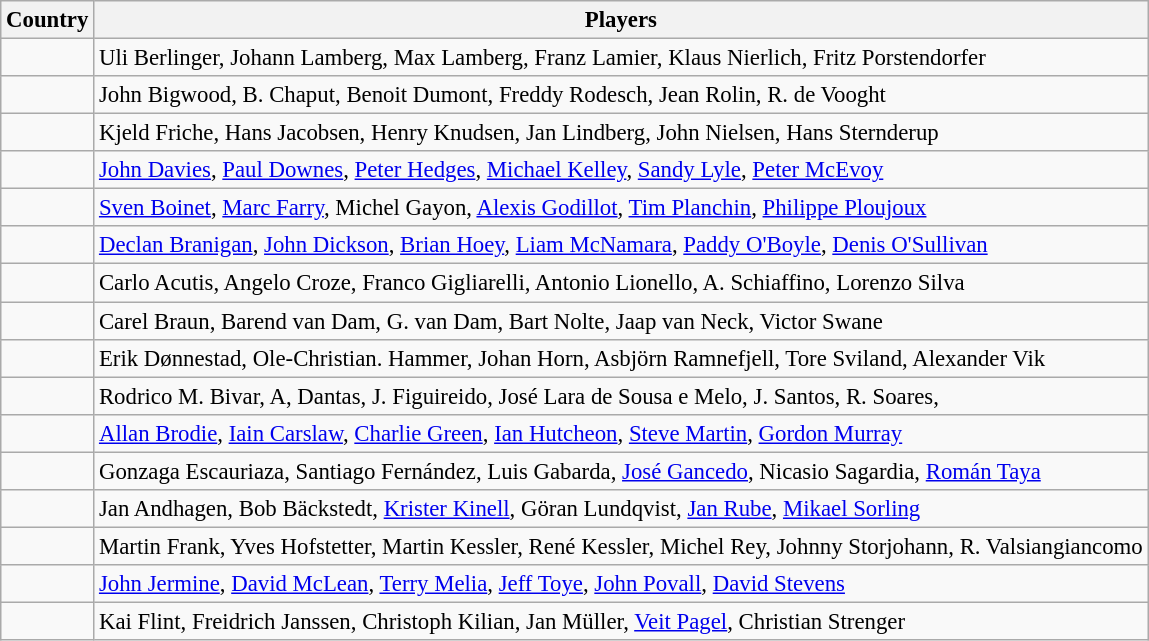<table class="wikitable" style="font-size:95%;">
<tr>
<th>Country</th>
<th>Players</th>
</tr>
<tr>
<td></td>
<td>Uli Berlinger, Johann Lamberg, Max Lamberg, Franz Lamier, Klaus Nierlich, Fritz Porstendorfer</td>
</tr>
<tr>
<td></td>
<td>John Bigwood, B. Chaput, Benoit Dumont, Freddy Rodesch, Jean Rolin, R. de Vooght</td>
</tr>
<tr>
<td></td>
<td>Kjeld Friche, Hans Jacobsen, Henry Knudsen, Jan Lindberg, John Nielsen, Hans Sternderup</td>
</tr>
<tr>
<td></td>
<td><a href='#'>John Davies</a>, <a href='#'>Paul Downes</a>, <a href='#'>Peter Hedges</a>, <a href='#'>Michael Kelley</a>, <a href='#'>Sandy Lyle</a>, <a href='#'>Peter McEvoy</a></td>
</tr>
<tr>
<td></td>
<td><a href='#'>Sven Boinet</a>, <a href='#'>Marc Farry</a>, Michel Gayon, <a href='#'>Alexis Godillot</a>, <a href='#'>Tim Planchin</a>, <a href='#'>Philippe Ploujoux</a></td>
</tr>
<tr>
<td></td>
<td><a href='#'>Declan Branigan</a>, <a href='#'>John Dickson</a>, <a href='#'>Brian Hoey</a>, <a href='#'>Liam McNamara</a>, <a href='#'>Paddy O'Boyle</a>, <a href='#'>Denis O'Sullivan</a></td>
</tr>
<tr>
<td></td>
<td>Carlo Acutis, Angelo Croze, Franco Gigliarelli, Antonio Lionello, A. Schiaffino, Lorenzo Silva</td>
</tr>
<tr>
<td></td>
<td>Carel Braun, Barend van Dam, G. van Dam, Bart Nolte, Jaap van Neck, Victor Swane</td>
</tr>
<tr>
<td></td>
<td>Erik Dønnestad, Ole-Christian. Hammer, Johan Horn, Asbjörn Ramnefjell, Tore Sviland, Alexander Vik</td>
</tr>
<tr>
<td></td>
<td>Rodrico M. Bivar, A, Dantas, J. Figuireido, José Lara de Sousa e Melo, J. Santos, R. Soares,</td>
</tr>
<tr>
<td></td>
<td><a href='#'>Allan Brodie</a>, <a href='#'>Iain Carslaw</a>, <a href='#'>Charlie Green</a>, <a href='#'>Ian Hutcheon</a>, <a href='#'>Steve Martin</a>, <a href='#'>Gordon Murray</a></td>
</tr>
<tr>
<td></td>
<td>Gonzaga Escauriaza, Santiago Fernández, Luis Gabarda, <a href='#'>José Gancedo</a>, Nicasio Sagardia, <a href='#'>Román Taya</a></td>
</tr>
<tr>
<td></td>
<td>Jan Andhagen, Bob Bäckstedt, <a href='#'>Krister Kinell</a>, Göran Lundqvist, <a href='#'>Jan Rube</a>, <a href='#'>Mikael Sorling</a></td>
</tr>
<tr>
<td></td>
<td>Martin Frank, Yves Hofstetter, Martin Kessler, René Kessler, Michel Rey, Johnny Storjohann, R. Valsiangiancomo</td>
</tr>
<tr>
<td></td>
<td><a href='#'>John Jermine</a>, <a href='#'>David McLean</a>, <a href='#'>Terry Melia</a>, <a href='#'>Jeff Toye</a>, <a href='#'>John Povall</a>, <a href='#'>David Stevens</a></td>
</tr>
<tr>
<td></td>
<td>Kai Flint, Freidrich Janssen, Christoph Kilian, Jan Müller, <a href='#'>Veit Pagel</a>, Christian Strenger</td>
</tr>
</table>
